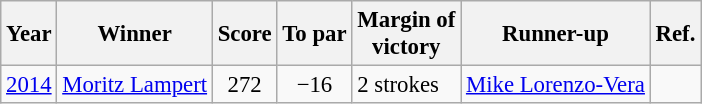<table class="wikitable" style="font-size:95%">
<tr>
<th>Year</th>
<th>Winner</th>
<th>Score</th>
<th>To par</th>
<th>Margin of<br>victory</th>
<th>Runner-up</th>
<th>Ref.</th>
</tr>
<tr>
<td><a href='#'>2014</a></td>
<td> <a href='#'>Moritz Lampert</a></td>
<td align=center>272</td>
<td align=center>−16</td>
<td>2 strokes</td>
<td> <a href='#'>Mike Lorenzo-Vera</a></td>
<td></td>
</tr>
</table>
